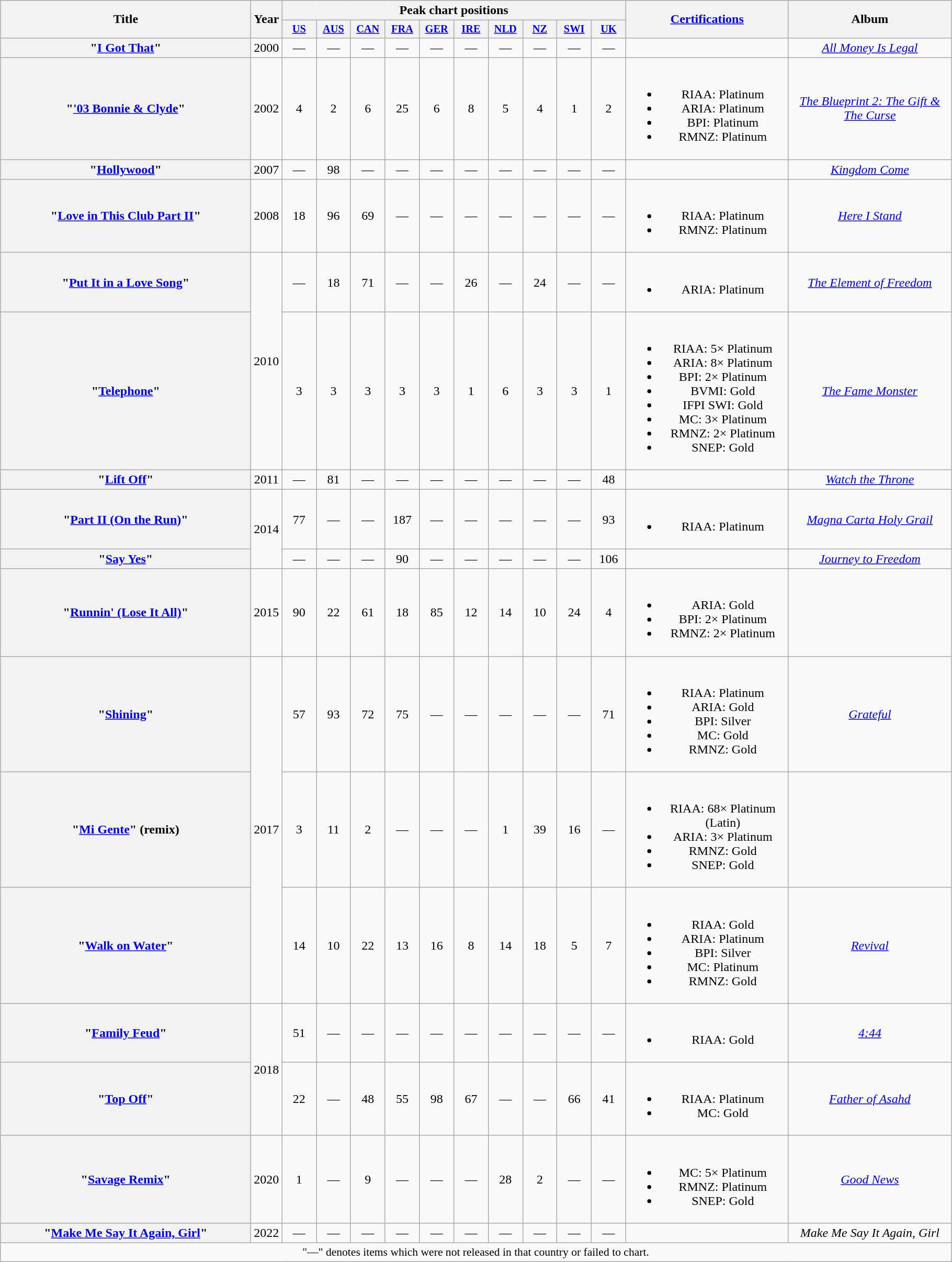<table class="wikitable plainrowheaders" style="text-align:center;">
<tr>
<th scope="col" rowspan="2" style="width:19.5em;">Title</th>
<th scope="col" rowspan="2" style="width:1em;">Year</th>
<th scope="col" colspan="10">Peak chart positions</th>
<th scope="col" rowspan="2" style="width:12.5em;"><a href='#'>Certifications</a></th>
<th scope="col" rowspan="2" style="width:12.5em;">Album</th>
</tr>
<tr>
<th scope="col" style="width:2.75em;font-size:85%;"><a href='#'>US</a><br></th>
<th scope="col" style="width:2.75em;font-size:85%;"><a href='#'>AUS</a><br></th>
<th scope="col" style="width:2.75em;font-size:85%;"><a href='#'>CAN</a><br></th>
<th scope="col" style="width:2.75em;font-size:85%;"><a href='#'>FRA</a><br></th>
<th scope="col" style="width:2.75em;font-size:85%;"><a href='#'>GER</a><br></th>
<th scope="col" style="width:2.75em;font-size:85%;"><a href='#'>IRE</a><br></th>
<th scope="col" style="width:2.75em;font-size:85%;"><a href='#'>NLD</a><br></th>
<th scope="col" style="width:2.75em;font-size:85%;"><a href='#'>NZ</a><br></th>
<th scope="col" style="width:2.75em;font-size:85%;"><a href='#'>SWI</a><br></th>
<th scope="col" style="width:2.75em;font-size:85%;"><a href='#'>UK</a><br></th>
</tr>
<tr>
<th scope="row">"<a href='#'>I Got That</a>"<br></th>
<td>2000</td>
<td>—</td>
<td>—</td>
<td>—</td>
<td>—</td>
<td>—</td>
<td>—</td>
<td>—</td>
<td>—</td>
<td>—</td>
<td>—</td>
<td></td>
<td><em><a href='#'>All Money Is Legal</a></em></td>
</tr>
<tr>
<th scope="row">"<a href='#'>'03 Bonnie & Clyde</a>"<br></th>
<td>2002</td>
<td>4</td>
<td>2</td>
<td>6</td>
<td>25</td>
<td>6</td>
<td>8</td>
<td>5</td>
<td>4</td>
<td>1</td>
<td>2</td>
<td><br><ul><li>RIAA: Platinum</li><li>ARIA: Platinum</li><li>BPI: Platinum</li><li>RMNZ: Platinum</li></ul></td>
<td><em><a href='#'>The Blueprint 2: The Gift & The Curse</a></em></td>
</tr>
<tr>
<th scope="row">"<a href='#'>Hollywood</a>"<br></th>
<td>2007</td>
<td>—</td>
<td>98</td>
<td>—</td>
<td>—</td>
<td>—</td>
<td>—</td>
<td>—</td>
<td>—</td>
<td>—</td>
<td>—</td>
<td></td>
<td><em><a href='#'>Kingdom Come</a></em></td>
</tr>
<tr>
<th scope="row">"<a href='#'>Love in This Club Part II</a>"<br></th>
<td>2008</td>
<td>18</td>
<td>96</td>
<td>69</td>
<td>—</td>
<td>—</td>
<td>—</td>
<td>—</td>
<td>—</td>
<td>—</td>
<td>—</td>
<td><br><ul><li>RIAA: Platinum</li><li>RMNZ: Platinum</li></ul></td>
<td><em><a href='#'>Here I Stand</a></em></td>
</tr>
<tr>
<th scope="row">"<a href='#'>Put It in a Love Song</a>"<br></th>
<td rowspan="2">2010</td>
<td>—</td>
<td>18</td>
<td>71</td>
<td>—</td>
<td>—</td>
<td>26</td>
<td>—</td>
<td>24</td>
<td>—</td>
<td>—</td>
<td><br><ul><li>ARIA: Platinum</li></ul></td>
<td><em><a href='#'>The Element of Freedom</a></em></td>
</tr>
<tr>
<th scope="row">"<a href='#'>Telephone</a>"<br></th>
<td>3</td>
<td>3</td>
<td>3</td>
<td>3</td>
<td>3</td>
<td>1</td>
<td>6</td>
<td>3</td>
<td>3</td>
<td>1</td>
<td><br><ul><li>RIAA: 5× Platinum</li><li>ARIA: 8× Platinum</li><li>BPI: 2× Platinum</li><li>BVMI: Gold</li><li>IFPI SWI: Gold</li><li>MC: 3× Platinum</li><li>RMNZ: 2× Platinum</li><li>SNEP: Gold</li></ul></td>
<td><em><a href='#'>The Fame Monster</a></em></td>
</tr>
<tr>
<th scope="row">"<a href='#'>Lift Off</a>"<br></th>
<td>2011</td>
<td>—</td>
<td>81</td>
<td>—</td>
<td>—</td>
<td>—</td>
<td>—</td>
<td>—</td>
<td>—</td>
<td>—</td>
<td>48</td>
<td></td>
<td><em><a href='#'>Watch the Throne</a></em></td>
</tr>
<tr>
<th scope="row">"<a href='#'>Part II (On the Run)</a>"<br></th>
<td rowspan="2">2014</td>
<td>77</td>
<td>—</td>
<td>—</td>
<td>187</td>
<td>—</td>
<td>—</td>
<td>—</td>
<td>—</td>
<td>—</td>
<td>93</td>
<td><br><ul><li>RIAA: Platinum</li></ul></td>
<td><em><a href='#'>Magna Carta Holy Grail</a></em></td>
</tr>
<tr>
<th scope="row">"<a href='#'>Say Yes</a>"<br></th>
<td>—</td>
<td>—</td>
<td>—</td>
<td>90</td>
<td>—</td>
<td>—</td>
<td>—</td>
<td>—</td>
<td>—</td>
<td>106</td>
<td></td>
<td><em><a href='#'>Journey to Freedom</a></em></td>
</tr>
<tr>
<th scope="row">"<a href='#'>Runnin' (Lose It All)</a>"<br></th>
<td>2015</td>
<td>90</td>
<td>22</td>
<td>61</td>
<td>18</td>
<td>85</td>
<td>12</td>
<td>14</td>
<td>10</td>
<td>24</td>
<td>4</td>
<td><br><ul><li>ARIA: Gold</li><li>BPI: 2× Platinum</li><li>RMNZ: 2× Platinum</li></ul></td>
<td></td>
</tr>
<tr>
<th scope="row">"<a href='#'>Shining</a>"<br></th>
<td rowspan="3">2017</td>
<td>57</td>
<td>93</td>
<td>72</td>
<td>75</td>
<td>—</td>
<td>—</td>
<td>—</td>
<td>—</td>
<td>—</td>
<td>71</td>
<td><br><ul><li>RIAA: Platinum</li><li>ARIA: Gold</li><li>BPI: Silver</li><li>MC: Gold</li><li>RMNZ: Gold</li></ul></td>
<td><em><a href='#'>Grateful</a></em></td>
</tr>
<tr>
<th scope="row">"<a href='#'>Mi Gente</a>" (remix)<br></th>
<td>3</td>
<td>11</td>
<td>2</td>
<td>—</td>
<td>—</td>
<td>—</td>
<td>1</td>
<td>39</td>
<td>16</td>
<td>—</td>
<td><br><ul><li>RIAA: 68× Platinum (Latin)</li><li>ARIA: 3× Platinum</li><li>RMNZ: Gold</li><li>SNEP: Gold</li></ul></td>
<td></td>
</tr>
<tr>
<th scope="row">"<a href='#'>Walk on Water</a>"<br></th>
<td>14</td>
<td>10</td>
<td>22</td>
<td>13</td>
<td>16</td>
<td>8</td>
<td>14</td>
<td>18</td>
<td>5</td>
<td>7</td>
<td><br><ul><li>RIAA: Gold</li><li>ARIA: Platinum</li><li>BPI: Silver</li><li>MC: Platinum</li><li>RMNZ: Gold</li></ul></td>
<td><em><a href='#'>Revival</a></em></td>
</tr>
<tr>
<th scope="row">"<a href='#'>Family Feud</a>"<br></th>
<td rowspan="2">2018</td>
<td>51</td>
<td>—</td>
<td>—</td>
<td>—</td>
<td>—</td>
<td>—</td>
<td>—</td>
<td>—</td>
<td>—</td>
<td>—</td>
<td><br><ul><li>RIAA: Gold</li></ul></td>
<td><em><a href='#'>4:44</a></em></td>
</tr>
<tr>
<th scope="row">"<a href='#'>Top Off</a>"<br></th>
<td>22</td>
<td>—</td>
<td>48</td>
<td>55</td>
<td>98</td>
<td>67</td>
<td>—</td>
<td>—</td>
<td>66</td>
<td>41</td>
<td><br><ul><li>RIAA: Platinum</li><li>MC: Gold</li></ul></td>
<td><em><a href='#'>Father of Asahd</a></em></td>
</tr>
<tr>
<th scope="row">"<a href='#'>Savage Remix</a>"<br></th>
<td>2020</td>
<td>1</td>
<td>—</td>
<td>9</td>
<td>—</td>
<td>—</td>
<td>—</td>
<td>28</td>
<td>2</td>
<td>—</td>
<td>—</td>
<td><br><ul><li>MC: 5× Platinum</li><li>RMNZ: Platinum</li><li>SNEP: Gold</li></ul></td>
<td><em><a href='#'>Good News</a></em></td>
</tr>
<tr>
<th scope="row">"<a href='#'>Make Me Say It Again, Girl</a>"<br></th>
<td>2022</td>
<td>—</td>
<td>—</td>
<td>—</td>
<td>—</td>
<td>—</td>
<td>—</td>
<td>—</td>
<td>—</td>
<td>—</td>
<td>—</td>
<td></td>
<td><em>Make Me Say It Again, Girl</em></td>
</tr>
<tr>
<td colspan="14" align="center" style="font-size:90%;">"—" denotes items which were not released in that country or failed to chart.</td>
</tr>
</table>
